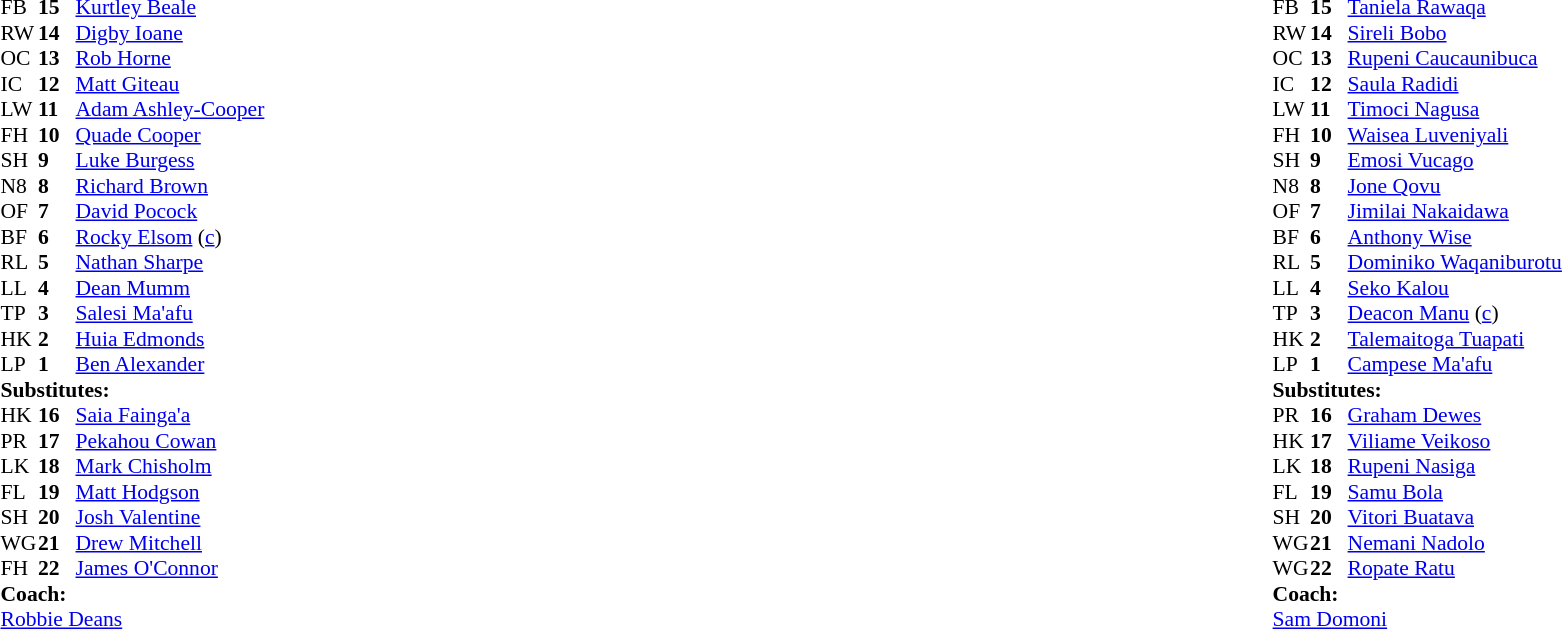<table style="width:100%;">
<tr>
<td style="vertical-align:top; width:50%;"><br><table style="font-size: 90%" cellspacing="0" cellpadding="0">
<tr>
<th width="25"></th>
<th width="25"></th>
</tr>
<tr>
<td>FB</td>
<td><strong>15</strong></td>
<td><a href='#'>Kurtley Beale</a></td>
</tr>
<tr>
<td>RW</td>
<td><strong>14</strong></td>
<td><a href='#'>Digby Ioane</a></td>
</tr>
<tr>
<td>OC</td>
<td><strong>13</strong></td>
<td><a href='#'>Rob Horne</a></td>
<td></td>
<td colspan="2"></td>
</tr>
<tr>
<td>IC</td>
<td><strong>12</strong></td>
<td><a href='#'>Matt Giteau</a></td>
</tr>
<tr>
<td>LW</td>
<td><strong>11</strong></td>
<td><a href='#'>Adam Ashley-Cooper</a></td>
<td></td>
<td></td>
</tr>
<tr>
<td>FH</td>
<td><strong>10</strong></td>
<td><a href='#'>Quade Cooper</a></td>
</tr>
<tr>
<td>SH</td>
<td><strong>9</strong></td>
<td><a href='#'>Luke Burgess</a></td>
</tr>
<tr>
<td>N8</td>
<td><strong>8</strong></td>
<td><a href='#'>Richard Brown</a></td>
</tr>
<tr>
<td>OF</td>
<td><strong>7</strong></td>
<td><a href='#'>David Pocock</a></td>
<td></td>
<td></td>
</tr>
<tr>
<td>BF</td>
<td><strong>6</strong></td>
<td><a href='#'>Rocky Elsom</a> (<a href='#'>c</a>)</td>
</tr>
<tr>
<td>RL</td>
<td><strong>5</strong></td>
<td><a href='#'>Nathan Sharpe</a></td>
</tr>
<tr>
<td>LL</td>
<td><strong>4</strong></td>
<td><a href='#'>Dean Mumm</a></td>
</tr>
<tr>
<td>TP</td>
<td><strong>3</strong></td>
<td><a href='#'>Salesi Ma'afu</a></td>
<td></td>
<td></td>
<td></td>
</tr>
<tr>
<td>HK</td>
<td><strong>2</strong></td>
<td><a href='#'>Huia Edmonds</a></td>
<td></td>
<td></td>
</tr>
<tr>
<td>LP</td>
<td><strong>1</strong></td>
<td><a href='#'>Ben Alexander</a></td>
<td></td>
<td></td>
</tr>
<tr>
<td colspan=3><strong>Substitutes:</strong></td>
</tr>
<tr>
<td>HK</td>
<td><strong>16</strong></td>
<td><a href='#'>Saia Fainga'a</a></td>
<td></td>
<td></td>
</tr>
<tr>
<td>PR</td>
<td><strong>17</strong></td>
<td><a href='#'>Pekahou Cowan</a></td>
<td></td>
<td></td>
</tr>
<tr>
<td>LK</td>
<td><strong>18</strong></td>
<td><a href='#'>Mark Chisholm</a></td>
</tr>
<tr>
<td>FL</td>
<td><strong>19</strong></td>
<td><a href='#'>Matt Hodgson</a></td>
<td></td>
<td></td>
</tr>
<tr>
<td>SH</td>
<td><strong>20</strong></td>
<td><a href='#'>Josh Valentine</a></td>
</tr>
<tr>
<td>WG</td>
<td><strong>21</strong></td>
<td><a href='#'>Drew Mitchell</a></td>
<td></td>
<td></td>
<td></td>
<td></td>
</tr>
<tr>
<td>FH</td>
<td><strong>22</strong></td>
<td><a href='#'>James O'Connor</a></td>
</tr>
<tr>
<td colspan="3"><strong>Coach:</strong></td>
</tr>
<tr>
<td colspan="4"> <a href='#'>Robbie Deans</a></td>
</tr>
</table>
</td>
<td style="vertical-align:top; width:50%;"><br><table cellspacing="0" cellpadding="0" style="font-size:90%; margin:auto;">
<tr>
<th width="25"></th>
<th width="25"></th>
</tr>
<tr>
<td>FB</td>
<td><strong>15</strong></td>
<td><a href='#'>Taniela Rawaqa</a></td>
</tr>
<tr>
<td>RW</td>
<td><strong>14</strong></td>
<td><a href='#'>Sireli Bobo</a></td>
</tr>
<tr>
<td>OC</td>
<td><strong>13</strong></td>
<td><a href='#'>Rupeni Caucaunibuca</a></td>
<td></td>
<td></td>
</tr>
<tr>
<td>IC</td>
<td><strong>12</strong></td>
<td><a href='#'>Saula Radidi</a></td>
<td></td>
<td></td>
</tr>
<tr>
<td>LW</td>
<td><strong>11</strong></td>
<td><a href='#'>Timoci Nagusa</a></td>
</tr>
<tr>
<td>FH</td>
<td><strong>10</strong></td>
<td><a href='#'>Waisea Luveniyali</a></td>
<td></td>
<td></td>
</tr>
<tr>
<td>SH</td>
<td><strong>9</strong></td>
<td><a href='#'>Emosi Vucago</a></td>
<td></td>
</tr>
<tr>
<td>N8</td>
<td><strong>8</strong></td>
<td><a href='#'>Jone Qovu</a></td>
</tr>
<tr>
<td>OF</td>
<td><strong>7</strong></td>
<td><a href='#'>Jimilai Nakaidawa</a></td>
<td colspan="2"></td>
<td></td>
</tr>
<tr>
<td>BF</td>
<td><strong>6</strong></td>
<td><a href='#'>Anthony Wise</a></td>
<td></td>
<td></td>
</tr>
<tr>
<td>RL</td>
<td><strong>5</strong></td>
<td><a href='#'>Dominiko Waqaniburotu</a></td>
</tr>
<tr>
<td>LL</td>
<td><strong>4</strong></td>
<td><a href='#'>Seko Kalou</a></td>
</tr>
<tr>
<td>TP</td>
<td><strong>3</strong></td>
<td><a href='#'>Deacon Manu</a> (<a href='#'>c</a>)</td>
</tr>
<tr>
<td>HK</td>
<td><strong>2</strong></td>
<td><a href='#'>Talemaitoga Tuapati</a></td>
<td></td>
<td></td>
</tr>
<tr>
<td>LP</td>
<td><strong>1</strong></td>
<td><a href='#'>Campese Ma'afu</a></td>
<td></td>
<td></td>
<td></td>
<td></td>
<td></td>
<td></td>
</tr>
<tr>
<td colspan=3><strong>Substitutes:</strong></td>
</tr>
<tr>
<td>PR</td>
<td><strong>16</strong></td>
<td><a href='#'>Graham Dewes</a></td>
<td></td>
<td></td>
<td></td>
</tr>
<tr>
<td>HK</td>
<td><strong>17</strong></td>
<td><a href='#'>Viliame Veikoso</a></td>
<td></td>
<td></td>
</tr>
<tr>
<td>LK</td>
<td><strong>18</strong></td>
<td><a href='#'>Rupeni Nasiga</a></td>
<td></td>
<td></td>
</tr>
<tr>
<td>FL</td>
<td><strong>19</strong></td>
<td><a href='#'>Samu Bola</a></td>
<td></td>
<td></td>
<td></td>
<td></td>
<td colspan="2"></td>
</tr>
<tr>
<td>SH</td>
<td><strong>20</strong></td>
<td><a href='#'>Vitori Buatava</a></td>
<td></td>
<td></td>
</tr>
<tr>
<td>WG</td>
<td><strong>21</strong></td>
<td><a href='#'>Nemani Nadolo</a></td>
<td></td>
<td></td>
</tr>
<tr>
<td>WG</td>
<td><strong>22</strong></td>
<td><a href='#'>Ropate Ratu</a></td>
<td></td>
<td></td>
</tr>
<tr>
<td colspan="3"><strong>Coach:</strong></td>
</tr>
<tr>
<td colspan="4"><a href='#'>Sam Domoni</a></td>
</tr>
</table>
</td>
</tr>
</table>
